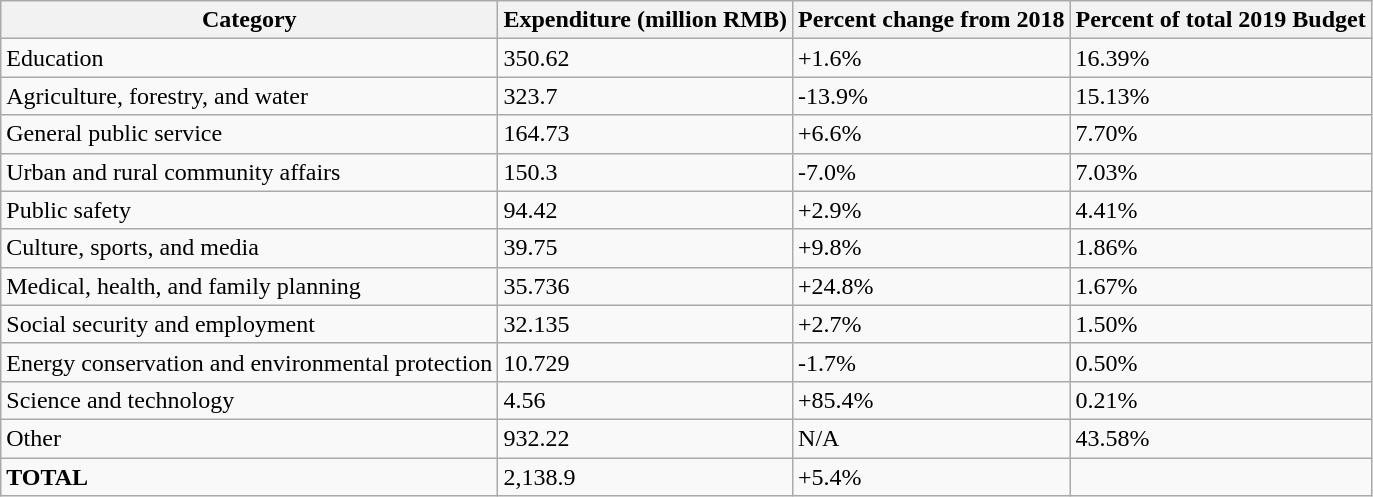<table class="wikitable">
<tr>
<th>Category</th>
<th>Expenditure (million RMB)</th>
<th>Percent change from 2018</th>
<th>Percent of total 2019 Budget</th>
</tr>
<tr>
<td>Education</td>
<td>350.62</td>
<td>+1.6%</td>
<td>16.39%</td>
</tr>
<tr>
<td>Agriculture, forestry, and water</td>
<td>323.7</td>
<td>-13.9%</td>
<td>15.13%</td>
</tr>
<tr>
<td>General public service</td>
<td>164.73</td>
<td>+6.6%</td>
<td>7.70%</td>
</tr>
<tr>
<td>Urban and rural community affairs</td>
<td>150.3</td>
<td>-7.0%</td>
<td>7.03%</td>
</tr>
<tr>
<td>Public safety</td>
<td>94.42</td>
<td>+2.9%</td>
<td>4.41%</td>
</tr>
<tr>
<td>Culture, sports, and media</td>
<td>39.75</td>
<td>+9.8%</td>
<td>1.86%</td>
</tr>
<tr>
<td>Medical, health, and family planning</td>
<td>35.736</td>
<td>+24.8%</td>
<td>1.67%</td>
</tr>
<tr>
<td>Social security and employment</td>
<td>32.135</td>
<td>+2.7%</td>
<td>1.50%</td>
</tr>
<tr>
<td>Energy conservation and environmental protection</td>
<td>10.729</td>
<td>-1.7%</td>
<td>0.50%</td>
</tr>
<tr>
<td>Science and technology</td>
<td>4.56</td>
<td>+85.4%</td>
<td>0.21%</td>
</tr>
<tr>
<td>Other</td>
<td>932.22</td>
<td>N/A</td>
<td>43.58%</td>
</tr>
<tr>
<td><strong>TOTAL</strong></td>
<td>2,138.9</td>
<td>+5.4%</td>
<td></td>
</tr>
</table>
